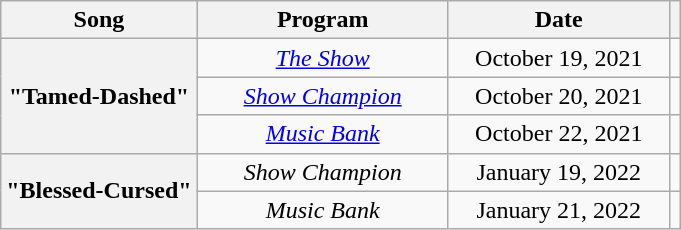<table class="wikitable sortable plainrowheaders" style="text-align:center;">
<tr>
<th>Song</th>
<th width="160">Program</th>
<th width="140">Date</th>
<th class="unsortable"></th>
</tr>
<tr>
<th scope="row" rowspan="3">"Tamed-Dashed"</th>
<td><em><a href='#'>The Show</a></em></td>
<td>October 19, 2021</td>
<td></td>
</tr>
<tr>
<td><em><a href='#'>Show Champion</a></em></td>
<td>October 20, 2021</td>
<td></td>
</tr>
<tr>
<td><em><a href='#'>Music Bank</a></em></td>
<td>October 22, 2021</td>
<td></td>
</tr>
<tr>
<th scope="row" rowspan="2">"Blessed-Cursed"</th>
<td><em>Show Champion</em></td>
<td>January 19, 2022</td>
<td></td>
</tr>
<tr>
<td><em>Music Bank</em></td>
<td>January 21, 2022</td>
<td></td>
</tr>
</table>
